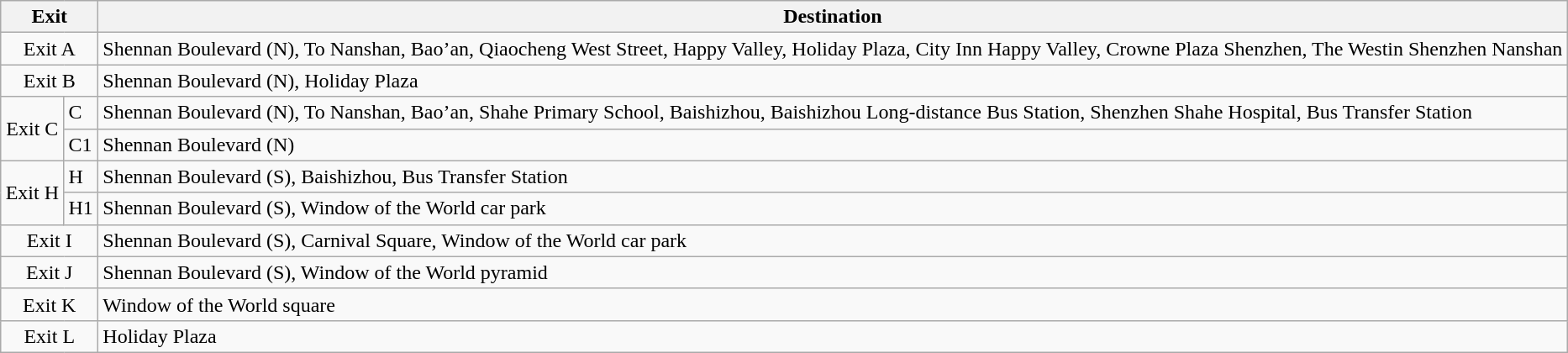<table class="wikitable">
<tr>
<th style="width:70px" colspan="2">Exit</th>
<th>Destination</th>
</tr>
<tr>
<td align="center" colspan="2">Exit A</td>
<td>Shennan Boulevard (N), To Nanshan, Bao’an, Qiaocheng West Street, Happy Valley, Holiday Plaza, City Inn Happy Valley, Crowne Plaza Shenzhen, The Westin Shenzhen Nanshan</td>
</tr>
<tr>
<td align="center" colspan="2">Exit B</td>
<td>Shennan Boulevard (N), Holiday Plaza</td>
</tr>
<tr>
<td align="center" rowspan="2">Exit C</td>
<td>C</td>
<td>Shennan Boulevard (N), To Nanshan, Bao’an, Shahe Primary School, Baishizhou, Baishizhou Long-distance Bus Station, Shenzhen Shahe Hospital, Bus Transfer Station</td>
</tr>
<tr>
<td>C1</td>
<td>Shennan Boulevard (N)</td>
</tr>
<tr>
<td align="center" rowspan="2">Exit H</td>
<td>H</td>
<td>Shennan Boulevard (S), Baishizhou, Bus Transfer Station</td>
</tr>
<tr>
<td>H1</td>
<td>Shennan Boulevard (S), Window of the World car park</td>
</tr>
<tr>
<td align="center" colspan="2">Exit I</td>
<td>Shennan Boulevard (S), Carnival Square, Window of the World car park</td>
</tr>
<tr>
<td align="center" colspan="2">Exit J</td>
<td>Shennan Boulevard (S), Window of the World pyramid</td>
</tr>
<tr>
<td align="center" colspan="2">Exit K</td>
<td>Window of the World square</td>
</tr>
<tr>
<td align="center" colspan="2">Exit L</td>
<td>Holiday Plaza</td>
</tr>
</table>
